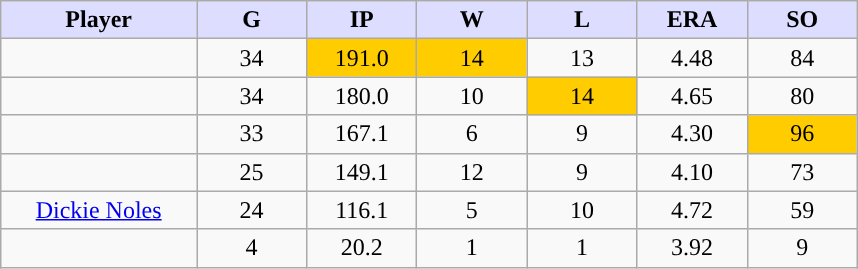<table class="wikitable sortable">
<tr>
<th style="background:#ddf; width:16%;">Player</th>
<th style="background:#ddf; width:9%;">G</th>
<th style="background:#ddf; width:9%;">IP</th>
<th style="background:#ddf; width:9%;">W</th>
<th style="background:#ddf; width:9%;">L</th>
<th style="background:#ddf; width:9%;">ERA</th>
<th style="background:#ddf; width:9%;">SO</th>
</tr>
<tr style="text-align:center;">
<td></td>
<td>34</td>
<td style="background:#fc0;">191.0</td>
<td style="background:#fc0;">14</td>
<td>13</td>
<td>4.48</td>
<td>84</td>
</tr>
<tr style="text-align:center;">
<td></td>
<td>34</td>
<td>180.0</td>
<td>10</td>
<td style="background:#fc0;">14</td>
<td>4.65</td>
<td>80</td>
</tr>
<tr style="text-align:center;">
<td></td>
<td>33</td>
<td>167.1</td>
<td>6</td>
<td>9</td>
<td>4.30</td>
<td style="background:#fc0;">96</td>
</tr>
<tr style="text-align:center;">
<td></td>
<td>25</td>
<td>149.1</td>
<td>12</td>
<td>9</td>
<td>4.10</td>
<td>73</td>
</tr>
<tr style="text-align:center;">
<td><a href='#'>Dickie Noles</a></td>
<td>24</td>
<td>116.1</td>
<td>5</td>
<td>10</td>
<td>4.72</td>
<td>59</td>
</tr>
<tr align=center>
<td></td>
<td>4</td>
<td>20.2</td>
<td>1</td>
<td>1</td>
<td>3.92</td>
<td>9</td>
</tr>
</table>
